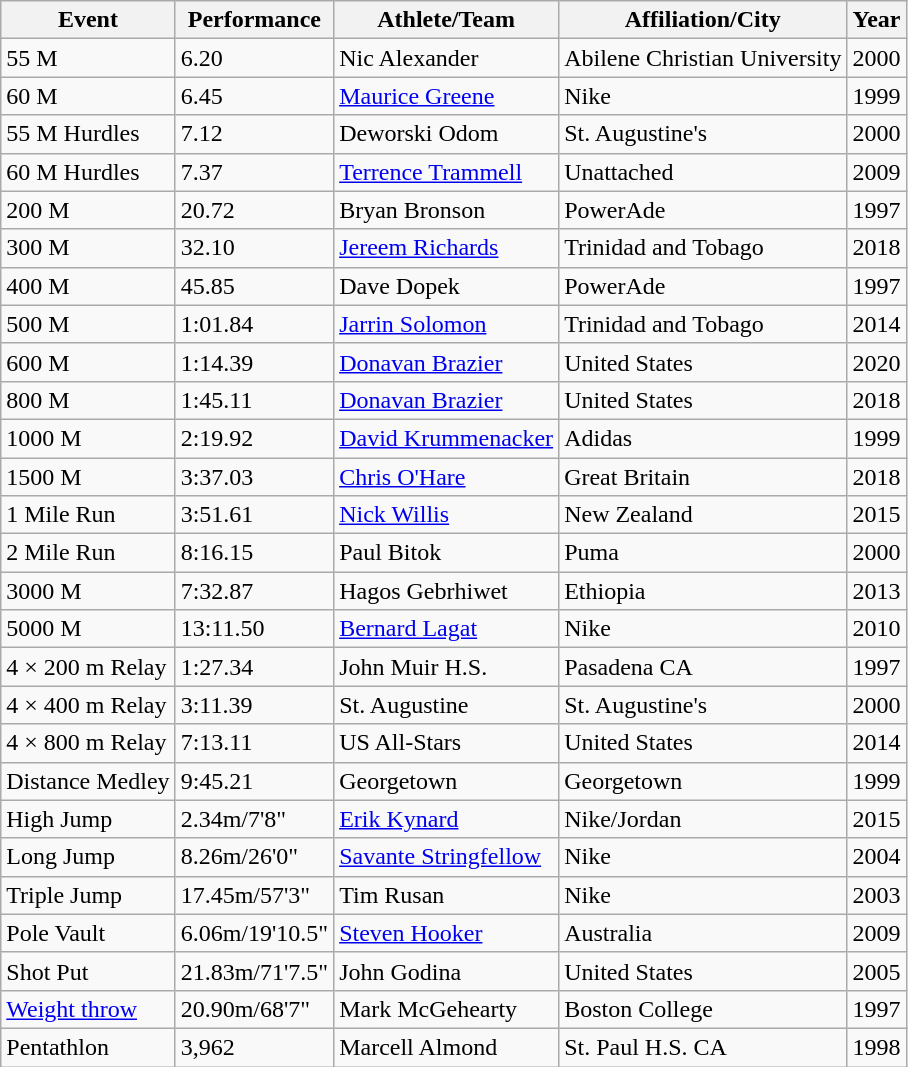<table class="wikitable">
<tr>
<th>Event</th>
<th>Performance</th>
<th>Athlete/Team</th>
<th>Affiliation/City</th>
<th>Year</th>
</tr>
<tr>
<td>55 M</td>
<td>6.20</td>
<td>Nic Alexander</td>
<td>Abilene Christian University</td>
<td>2000</td>
</tr>
<tr>
<td>60 M</td>
<td>6.45</td>
<td><a href='#'>Maurice Greene</a></td>
<td>Nike</td>
<td>1999</td>
</tr>
<tr>
<td>55 M Hurdles</td>
<td>7.12</td>
<td>Deworski Odom</td>
<td>St. Augustine's</td>
<td>2000</td>
</tr>
<tr>
<td>60 M Hurdles</td>
<td>7.37</td>
<td><a href='#'>Terrence Trammell</a></td>
<td>Unattached</td>
<td>2009</td>
</tr>
<tr>
<td>200 M</td>
<td>20.72</td>
<td>Bryan Bronson</td>
<td>PowerAde</td>
<td>1997</td>
</tr>
<tr>
<td>300 M</td>
<td>32.10</td>
<td><a href='#'>Jereem Richards</a></td>
<td>Trinidad and Tobago</td>
<td>2018</td>
</tr>
<tr>
<td>400 M</td>
<td>45.85</td>
<td>Dave Dopek</td>
<td>PowerAde</td>
<td>1997</td>
</tr>
<tr>
<td>500 M</td>
<td>1:01.84</td>
<td><a href='#'>Jarrin Solomon</a></td>
<td>Trinidad and Tobago</td>
<td>2014</td>
</tr>
<tr>
<td>600 M</td>
<td>1:14.39</td>
<td><a href='#'>Donavan Brazier</a></td>
<td>United States</td>
<td>2020</td>
</tr>
<tr>
<td>800 M</td>
<td>1:45.11</td>
<td><a href='#'>Donavan Brazier</a></td>
<td>United States</td>
<td>2018</td>
</tr>
<tr>
<td>1000 M</td>
<td>2:19.92</td>
<td><a href='#'>David Krummenacker</a></td>
<td>Adidas</td>
<td>1999</td>
</tr>
<tr>
<td>1500 M</td>
<td>3:37.03</td>
<td><a href='#'>Chris O'Hare</a></td>
<td>Great Britain</td>
<td>2018</td>
</tr>
<tr>
<td>1 Mile Run</td>
<td>3:51.61</td>
<td><a href='#'>Nick Willis</a></td>
<td>New Zealand</td>
<td>2015</td>
</tr>
<tr>
<td>2 Mile Run</td>
<td>8:16.15</td>
<td>Paul Bitok</td>
<td>Puma</td>
<td>2000</td>
</tr>
<tr>
<td>3000 M</td>
<td>7:32.87</td>
<td>Hagos Gebrhiwet</td>
<td>Ethiopia</td>
<td>2013</td>
</tr>
<tr>
<td>5000 M</td>
<td>13:11.50</td>
<td><a href='#'>Bernard Lagat</a></td>
<td>Nike</td>
<td>2010</td>
</tr>
<tr>
<td>4 × 200 m Relay</td>
<td>1:27.34</td>
<td>John Muir H.S.</td>
<td>Pasadena CA</td>
<td>1997</td>
</tr>
<tr>
<td>4 × 400 m Relay</td>
<td>3:11.39</td>
<td>St. Augustine</td>
<td>St. Augustine's</td>
<td>2000</td>
</tr>
<tr>
<td>4 × 800 m Relay</td>
<td>7:13.11</td>
<td>US All-Stars</td>
<td>United States</td>
<td>2014</td>
</tr>
<tr>
<td>Distance Medley</td>
<td>9:45.21</td>
<td>Georgetown</td>
<td>Georgetown</td>
<td>1999</td>
</tr>
<tr>
<td>High Jump</td>
<td>2.34m/7'8"</td>
<td><a href='#'>Erik Kynard</a></td>
<td>Nike/Jordan</td>
<td>2015</td>
</tr>
<tr>
<td>Long Jump</td>
<td>8.26m/26'0"</td>
<td><a href='#'>Savante Stringfellow</a></td>
<td>Nike</td>
<td>2004</td>
</tr>
<tr>
<td>Triple Jump</td>
<td>17.45m/57'3"</td>
<td>Tim Rusan</td>
<td>Nike</td>
<td>2003</td>
</tr>
<tr>
<td>Pole Vault</td>
<td>6.06m/19'10.5"</td>
<td><a href='#'>Steven Hooker</a></td>
<td>Australia</td>
<td>2009</td>
</tr>
<tr>
<td>Shot Put</td>
<td>21.83m/71'7.5"</td>
<td>John Godina</td>
<td>United States</td>
<td>2005</td>
</tr>
<tr>
<td><a href='#'>Weight throw</a></td>
<td>20.90m/68'7"</td>
<td>Mark McGehearty</td>
<td>Boston College</td>
<td>1997</td>
</tr>
<tr>
<td>Pentathlon</td>
<td>3,962</td>
<td>Marcell Almond</td>
<td>St. Paul H.S. CA</td>
<td>1998</td>
</tr>
</table>
